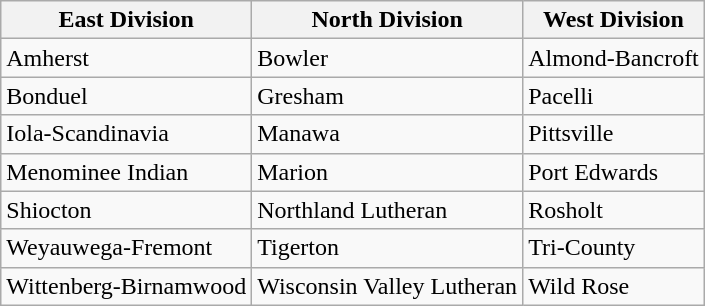<table class="wikitable">
<tr>
<th>East Division</th>
<th>North Division</th>
<th>West Division</th>
</tr>
<tr>
<td>Amherst</td>
<td>Bowler</td>
<td>Almond-Bancroft</td>
</tr>
<tr>
<td>Bonduel</td>
<td>Gresham</td>
<td>Pacelli</td>
</tr>
<tr>
<td>Iola-Scandinavia</td>
<td>Manawa</td>
<td>Pittsville</td>
</tr>
<tr>
<td>Menominee Indian</td>
<td>Marion</td>
<td>Port Edwards</td>
</tr>
<tr>
<td>Shiocton</td>
<td>Northland Lutheran</td>
<td>Rosholt</td>
</tr>
<tr>
<td>Weyauwega-Fremont</td>
<td>Tigerton</td>
<td>Tri-County</td>
</tr>
<tr>
<td>Wittenberg-Birnamwood</td>
<td>Wisconsin Valley Lutheran</td>
<td>Wild Rose</td>
</tr>
</table>
